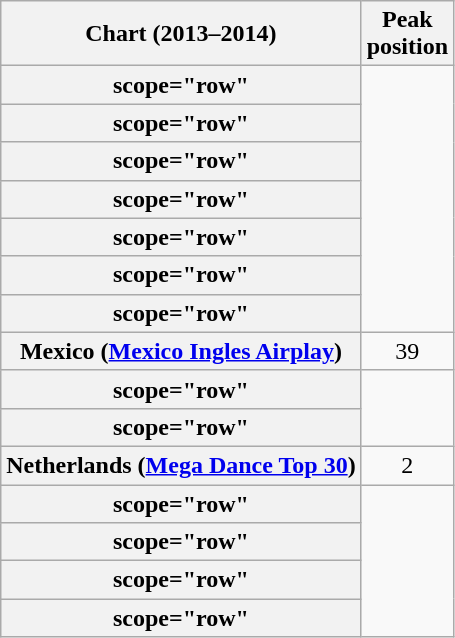<table class="wikitable sortable plainrowheaders">
<tr>
<th scope="col">Chart (2013–2014)</th>
<th scope="col">Peak<br>position</th>
</tr>
<tr>
<th>scope="row" </th>
</tr>
<tr>
<th>scope="row" </th>
</tr>
<tr>
<th>scope="row" </th>
</tr>
<tr>
<th>scope="row" </th>
</tr>
<tr>
<th>scope="row" </th>
</tr>
<tr>
<th>scope="row" </th>
</tr>
<tr>
<th>scope="row" </th>
</tr>
<tr>
<th scope="row">Mexico (<a href='#'>Mexico Ingles Airplay</a>)</th>
<td align="center">39</td>
</tr>
<tr>
<th>scope="row" </th>
</tr>
<tr>
<th>scope="row" </th>
</tr>
<tr>
<th scope="row">Netherlands (<a href='#'>Mega Dance Top 30</a>)</th>
<td align="center">2</td>
</tr>
<tr>
<th>scope="row" </th>
</tr>
<tr>
<th>scope="row" </th>
</tr>
<tr>
<th>scope="row" </th>
</tr>
<tr>
<th>scope="row" </th>
</tr>
</table>
